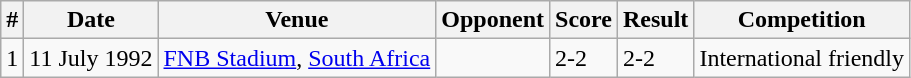<table class="wikitable">
<tr>
<th>#</th>
<th>Date</th>
<th>Venue</th>
<th>Opponent</th>
<th>Score</th>
<th>Result</th>
<th>Competition</th>
</tr>
<tr>
<td>1</td>
<td>11 July 1992</td>
<td><a href='#'>FNB Stadium</a>, <a href='#'>South Africa</a></td>
<td></td>
<td>2-2</td>
<td>2-2</td>
<td>International friendly</td>
</tr>
</table>
